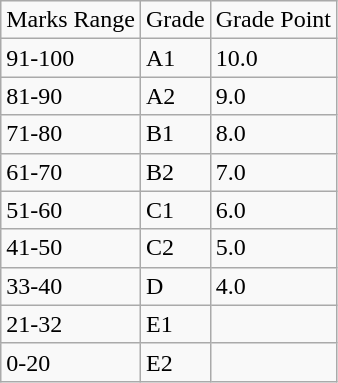<table class="wikitable">
<tr>
<td>Marks Range</td>
<td>Grade</td>
<td>Grade Point</td>
</tr>
<tr>
<td>91-100</td>
<td>A1</td>
<td>10.0</td>
</tr>
<tr>
<td>81-90</td>
<td>A2</td>
<td>9.0</td>
</tr>
<tr>
<td>71-80</td>
<td>B1</td>
<td>8.0</td>
</tr>
<tr>
<td>61-70</td>
<td>B2</td>
<td>7.0</td>
</tr>
<tr>
<td>51-60</td>
<td>C1</td>
<td>6.0</td>
</tr>
<tr>
<td>41-50</td>
<td>C2</td>
<td>5.0</td>
</tr>
<tr>
<td>33-40</td>
<td>D</td>
<td>4.0</td>
</tr>
<tr>
<td>21-32</td>
<td>E1</td>
<td></td>
</tr>
<tr>
<td>0-20</td>
<td>E2</td>
<td></td>
</tr>
</table>
